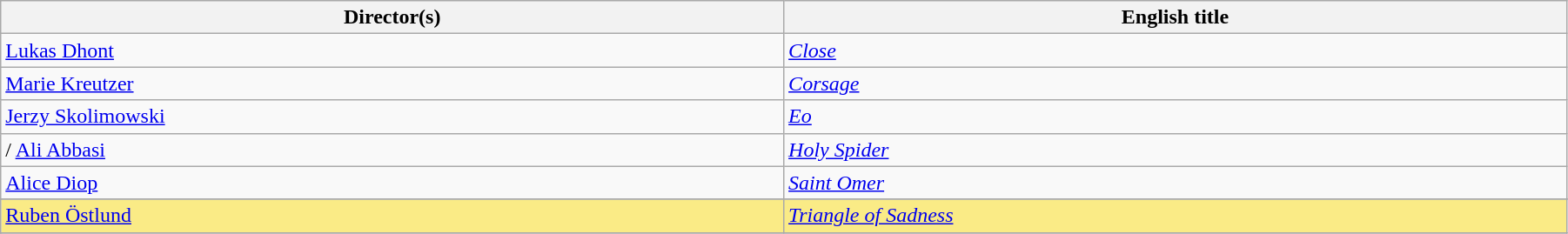<table class="wikitable" width="95%" cellpadding="5">
<tr>
<th width="25%">Director(s)</th>
<th width="25%">English title</th>
</tr>
<tr>
<td> <a href='#'>Lukas Dhont</a></td>
<td><em><a href='#'>Close</a></em></td>
</tr>
<tr>
<td> <a href='#'>Marie Kreutzer</a></td>
<td><em><a href='#'>Corsage</a></em></td>
</tr>
<tr>
<td> <a href='#'>Jerzy Skolimowski</a></td>
<td><em><a href='#'>Eo</a></em></td>
</tr>
<tr>
<td> /  <a href='#'>Ali Abbasi</a></td>
<td><em><a href='#'>Holy Spider</a></em></td>
</tr>
<tr>
<td> <a href='#'>Alice Diop</a></td>
<td><em><a href='#'>Saint Omer</a></em></td>
</tr>
<tr>
</tr>
<tr style="background:#FAEB86">
<td> <a href='#'>Ruben Östlund</a></td>
<td><em><a href='#'>Triangle of Sadness</a></em></td>
</tr>
<tr>
</tr>
</table>
